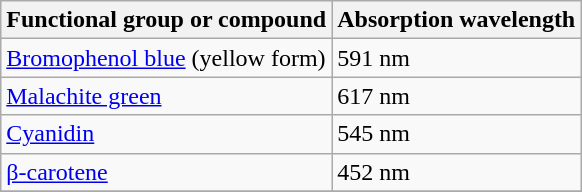<table class="wikitable">
<tr>
<th>Functional group or compound</th>
<th>Absorption wavelength</th>
</tr>
<tr>
<td><a href='#'>Bromophenol blue</a> (yellow form)</td>
<td>591 nm</td>
</tr>
<tr>
<td><a href='#'>Malachite green</a></td>
<td>617 nm</td>
</tr>
<tr>
<td><a href='#'>Cyanidin</a></td>
<td>545 nm</td>
</tr>
<tr>
<td><a href='#'>β-carotene</a></td>
<td>452 nm</td>
</tr>
<tr>
</tr>
</table>
